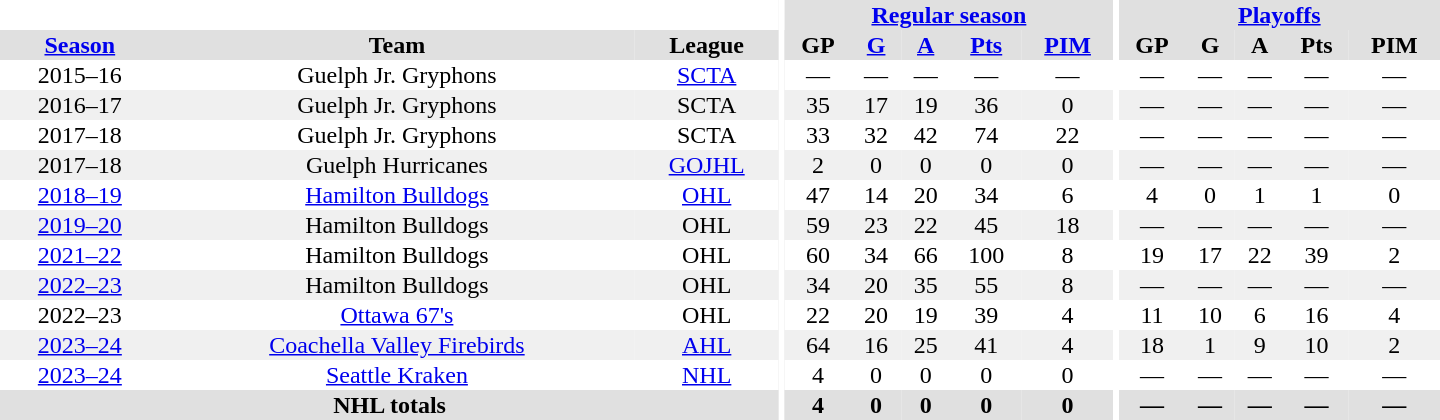<table border="0" cellpadding="1" cellspacing="0" style="text-align:center; width:60em">
<tr bgcolor="#e0e0e0">
<th colspan="3" bgcolor="#ffffff"></th>
<th rowspan="99" bgcolor="#ffffff"></th>
<th colspan="5"><a href='#'>Regular season</a></th>
<th rowspan="99" bgcolor="#ffffff"></th>
<th colspan="5"><a href='#'>Playoffs</a></th>
</tr>
<tr bgcolor="#e0e0e0">
<th><a href='#'>Season</a></th>
<th>Team</th>
<th>League</th>
<th>GP</th>
<th><a href='#'>G</a></th>
<th><a href='#'>A</a></th>
<th><a href='#'>Pts</a></th>
<th><a href='#'>PIM</a></th>
<th>GP</th>
<th>G</th>
<th>A</th>
<th>Pts</th>
<th>PIM</th>
</tr>
<tr>
<td>2015–16</td>
<td>Guelph Jr. Gryphons</td>
<td><a href='#'>SCTA</a></td>
<td>—</td>
<td>—</td>
<td>—</td>
<td>—</td>
<td>—</td>
<td>—</td>
<td>—</td>
<td>—</td>
<td>—</td>
<td>—</td>
</tr>
<tr bgcolor="#f0f0f0">
<td>2016–17</td>
<td>Guelph Jr. Gryphons</td>
<td>SCTA</td>
<td>35</td>
<td>17</td>
<td>19</td>
<td>36</td>
<td>0</td>
<td>—</td>
<td>—</td>
<td>—</td>
<td>—</td>
<td>—</td>
</tr>
<tr>
<td>2017–18</td>
<td>Guelph Jr. Gryphons</td>
<td>SCTA</td>
<td>33</td>
<td>32</td>
<td>42</td>
<td>74</td>
<td>22</td>
<td>—</td>
<td>—</td>
<td>—</td>
<td>—</td>
<td>—</td>
</tr>
<tr bgcolor="#f0f0f0">
<td>2017–18</td>
<td>Guelph Hurricanes</td>
<td><a href='#'>GOJHL</a></td>
<td>2</td>
<td>0</td>
<td>0</td>
<td>0</td>
<td>0</td>
<td>—</td>
<td>—</td>
<td>—</td>
<td>—</td>
<td>—</td>
</tr>
<tr>
<td><a href='#'>2018–19</a></td>
<td><a href='#'>Hamilton Bulldogs</a></td>
<td><a href='#'>OHL</a></td>
<td>47</td>
<td>14</td>
<td>20</td>
<td>34</td>
<td>6</td>
<td>4</td>
<td>0</td>
<td>1</td>
<td>1</td>
<td>0</td>
</tr>
<tr bgcolor="#f0f0f0">
<td><a href='#'>2019–20</a></td>
<td>Hamilton Bulldogs</td>
<td>OHL</td>
<td>59</td>
<td>23</td>
<td>22</td>
<td>45</td>
<td>18</td>
<td>—</td>
<td>—</td>
<td>—</td>
<td>—</td>
<td>—</td>
</tr>
<tr>
<td><a href='#'>2021–22</a></td>
<td>Hamilton Bulldogs</td>
<td>OHL</td>
<td>60</td>
<td>34</td>
<td>66</td>
<td>100</td>
<td>8</td>
<td>19</td>
<td>17</td>
<td>22</td>
<td>39</td>
<td>2</td>
</tr>
<tr bgcolor="#f0f0f0">
<td><a href='#'>2022–23</a></td>
<td>Hamilton Bulldogs</td>
<td>OHL</td>
<td>34</td>
<td>20</td>
<td>35</td>
<td>55</td>
<td>8</td>
<td>—</td>
<td>—</td>
<td>—</td>
<td>—</td>
<td>—</td>
</tr>
<tr>
<td>2022–23</td>
<td><a href='#'>Ottawa 67's</a></td>
<td>OHL</td>
<td>22</td>
<td>20</td>
<td>19</td>
<td>39</td>
<td>4</td>
<td>11</td>
<td>10</td>
<td>6</td>
<td>16</td>
<td>4</td>
</tr>
<tr bgcolor="#f0f0f0">
<td><a href='#'>2023–24</a></td>
<td><a href='#'>Coachella Valley Firebirds</a></td>
<td><a href='#'>AHL</a></td>
<td>64</td>
<td>16</td>
<td>25</td>
<td>41</td>
<td>4</td>
<td>18</td>
<td>1</td>
<td>9</td>
<td>10</td>
<td>2</td>
</tr>
<tr>
<td><a href='#'>2023–24</a></td>
<td><a href='#'>Seattle Kraken</a></td>
<td><a href='#'>NHL</a></td>
<td>4</td>
<td>0</td>
<td>0</td>
<td>0</td>
<td>0</td>
<td>—</td>
<td>—</td>
<td>—</td>
<td>—</td>
<td>—</td>
</tr>
<tr bgcolor="#e0e0e0">
<th colspan="3">NHL totals</th>
<th>4</th>
<th>0</th>
<th>0</th>
<th>0</th>
<th>0</th>
<th>—</th>
<th>—</th>
<th>—</th>
<th>—</th>
<th>—</th>
</tr>
</table>
